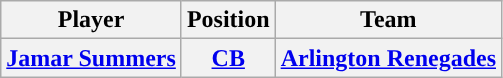<table class="wikitable">
<tr>
<th>Player</th>
<th>Position</th>
<th>Team</th>
</tr>
<tr>
<th><a href='#'>Jamar Summers</a></th>
<th><a href='#'>CB</a></th>
<th><a href='#'>Arlington Renegades</a></th>
</tr>
</table>
